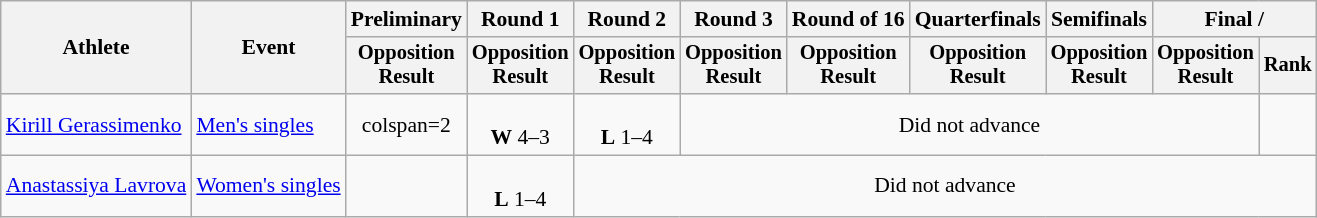<table class="wikitable" style="font-size:90%;">
<tr>
<th rowspan=2>Athlete</th>
<th rowspan=2>Event</th>
<th>Preliminary</th>
<th>Round 1</th>
<th>Round 2</th>
<th>Round 3</th>
<th>Round of 16</th>
<th>Quarterfinals</th>
<th>Semifinals</th>
<th colspan=2>Final / </th>
</tr>
<tr style="font-size:95%">
<th>Opposition<br>Result</th>
<th>Opposition<br>Result</th>
<th>Opposition<br>Result</th>
<th>Opposition<br>Result</th>
<th>Opposition<br>Result</th>
<th>Opposition<br>Result</th>
<th>Opposition<br>Result</th>
<th>Opposition<br>Result</th>
<th>Rank</th>
</tr>
<tr align=center>
<td align=left><a href='#'>Kirill Gerassimenko</a></td>
<td align=left><a href='#'>Men's singles</a></td>
<td>colspan=2 </td>
<td><br><strong>W</strong> 4–3</td>
<td><br><strong>L</strong> 1–4</td>
<td colspan=5>Did not advance</td>
</tr>
<tr align=center>
<td align=left><a href='#'>Anastassiya Lavrova</a></td>
<td align=left><a href='#'>Women's singles</a></td>
<td></td>
<td><br><strong>L</strong> 1–4</td>
<td colspan=7>Did not advance</td>
</tr>
</table>
